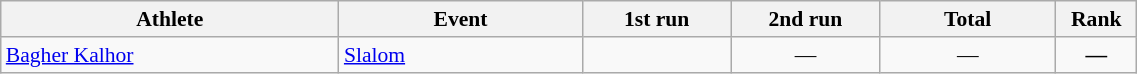<table class="wikitable" width="60%" style="text-align:center; font-size:90%">
<tr>
<th width="25%">Athlete</th>
<th width="18%">Event</th>
<th width="11%">1st run</th>
<th width="11%">2nd run</th>
<th width="13%">Total</th>
<th width="6%">Rank</th>
</tr>
<tr>
<td align="left"><a href='#'>Bagher Kalhor</a></td>
<td align="left"><a href='#'>Slalom</a></td>
<td></td>
<td>—</td>
<td>—</td>
<td><strong>—</strong></td>
</tr>
</table>
